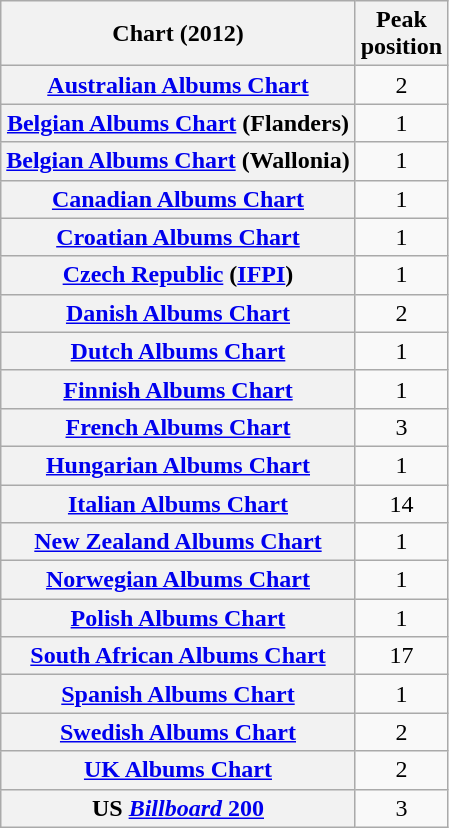<table class="wikitable sortable plainrowheaders">
<tr>
<th scope="col">Chart (2012)</th>
<th scope="col">Peak<br>position</th>
</tr>
<tr>
<th scope="row"><a href='#'>Australian Albums Chart</a></th>
<td style="text-align:center;">2</td>
</tr>
<tr>
<th scope="row"><a href='#'>Belgian Albums Chart</a> (Flanders)</th>
<td style="text-align:center;">1</td>
</tr>
<tr>
<th scope="row"><a href='#'>Belgian Albums Chart</a> (Wallonia)</th>
<td style="text-align:center;">1</td>
</tr>
<tr>
<th scope="row"><a href='#'>Canadian Albums Chart</a></th>
<td style="text-align:center;">1</td>
</tr>
<tr>
<th scope="row"><a href='#'>Croatian Albums Chart</a></th>
<td style="text-align:center;">1</td>
</tr>
<tr>
<th scope="row"><a href='#'>Czech Republic</a> (<a href='#'>IFPI</a>)</th>
<td style="text-align:center;">1</td>
</tr>
<tr>
<th scope="row"><a href='#'>Danish Albums Chart</a></th>
<td style="text-align:center;">2</td>
</tr>
<tr>
<th scope="row"><a href='#'>Dutch Albums Chart</a></th>
<td style="text-align:center;">1</td>
</tr>
<tr>
<th scope="row"><a href='#'>Finnish Albums Chart</a></th>
<td style="text-align:center;">1</td>
</tr>
<tr>
<th scope="row"><a href='#'>French Albums Chart</a></th>
<td style="text-align:center;">3</td>
</tr>
<tr>
<th scope="row"><a href='#'>Hungarian Albums Chart</a></th>
<td style="text-align:center;">1</td>
</tr>
<tr>
<th scope="row"><a href='#'>Italian Albums Chart</a></th>
<td style="text-align:center;">14</td>
</tr>
<tr>
<th scope="row"><a href='#'>New Zealand Albums Chart</a></th>
<td style="text-align:center;">1</td>
</tr>
<tr>
<th scope="row"><a href='#'>Norwegian Albums Chart</a></th>
<td style="text-align:center;">1</td>
</tr>
<tr>
<th scope="row"><a href='#'>Polish Albums Chart</a></th>
<td style="text-align:center;">1</td>
</tr>
<tr>
<th scope="row"><a href='#'>South African Albums Chart</a></th>
<td style="text-align:center;">17</td>
</tr>
<tr>
<th scope="row"><a href='#'>Spanish Albums Chart</a></th>
<td style="text-align:center;">1</td>
</tr>
<tr>
<th scope="row"><a href='#'>Swedish Albums Chart</a></th>
<td style="text-align:center;">2</td>
</tr>
<tr>
<th scope="row"><a href='#'>UK Albums Chart</a></th>
<td style="text-align:center;">2</td>
</tr>
<tr>
<th scope="row">US <a href='#'><em>Billboard</em> 200</a></th>
<td style="text-align:center;">3</td>
</tr>
</table>
